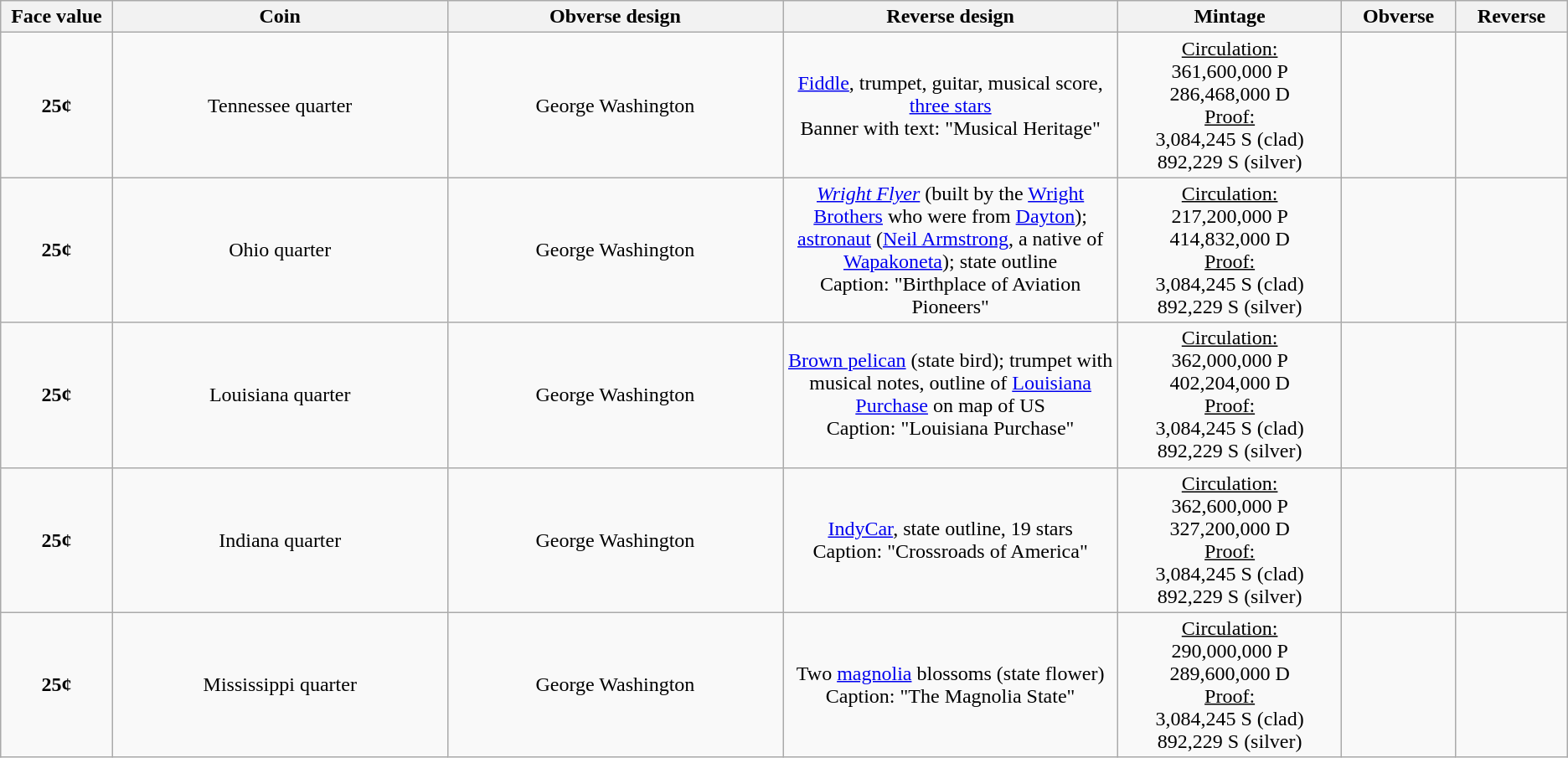<table class="wikitable">
<tr>
<th width="5%">Face value</th>
<th width="15%">Coin</th>
<th width="15%">Obverse design</th>
<th width="15%">Reverse design</th>
<th width="10%">Mintage</th>
<th width="5%">Obverse</th>
<th width="5%">Reverse</th>
</tr>
<tr>
<td align="center"><strong>25¢</strong></td>
<td align="center">Tennessee quarter</td>
<td align="center">George Washington</td>
<td align="center"><a href='#'>Fiddle</a>, trumpet, guitar, musical score, <a href='#'>three stars</a><br>Banner with text: "Musical Heritage"</td>
<td align="center"><u>Circulation:</u><br>361,600,000 P<br>286,468,000 D<br><u>Proof:</u><br>3,084,245 S (clad)<br>892,229 S (silver)</td>
<td></td>
<td></td>
</tr>
<tr>
<td align="center"><strong>25¢</strong></td>
<td align="center">Ohio quarter</td>
<td align="center">George Washington</td>
<td align="center"><em><a href='#'>Wright Flyer</a></em> (built by the <a href='#'>Wright Brothers</a> who were from <a href='#'>Dayton</a>); <a href='#'>astronaut</a> (<a href='#'>Neil Armstrong</a>, a native of <a href='#'>Wapakoneta</a>); state outline<br>Caption: "Birthplace of Aviation Pioneers"</td>
<td align="center"><u>Circulation:</u><br>217,200,000 P<br>414,832,000 D<br><u>Proof:</u><br>3,084,245 S (clad)<br>892,229 S (silver)</td>
<td></td>
<td></td>
</tr>
<tr>
<td align="center"><strong>25¢</strong></td>
<td align="center">Louisiana quarter</td>
<td align="center">George Washington</td>
<td align="center"><a href='#'>Brown pelican</a> (state bird); trumpet with musical notes, outline of <a href='#'>Louisiana Purchase</a> on map of US<br>Caption: "Louisiana Purchase"</td>
<td align="center"><u>Circulation:</u><br>362,000,000 P<br>402,204,000 D<br><u>Proof:</u><br>3,084,245 S (clad)<br>892,229 S (silver)</td>
<td></td>
<td></td>
</tr>
<tr>
<td align="center"><strong>25¢</strong></td>
<td align="center">Indiana quarter</td>
<td align="center">George Washington</td>
<td align="center"><a href='#'>IndyCar</a>, state outline, 19 stars<br>Caption: "Crossroads of America"</td>
<td align="center"><u>Circulation:</u><br>362,600,000 P<br>327,200,000 D<br><u>Proof:</u><br>3,084,245 S (clad)<br>892,229 S (silver)</td>
<td></td>
<td></td>
</tr>
<tr>
<td align="center"><strong>25¢</strong></td>
<td align="center">Mississippi quarter</td>
<td align="center">George Washington</td>
<td align="center">Two <a href='#'>magnolia</a> blossoms (state flower)<br>Caption: "The Magnolia State"</td>
<td align="center"><u>Circulation:</u><br>290,000,000 P<br>289,600,000 D<br><u>Proof:</u><br>3,084,245 S (clad)<br>892,229 S (silver)</td>
<td></td>
<td></td>
</tr>
</table>
